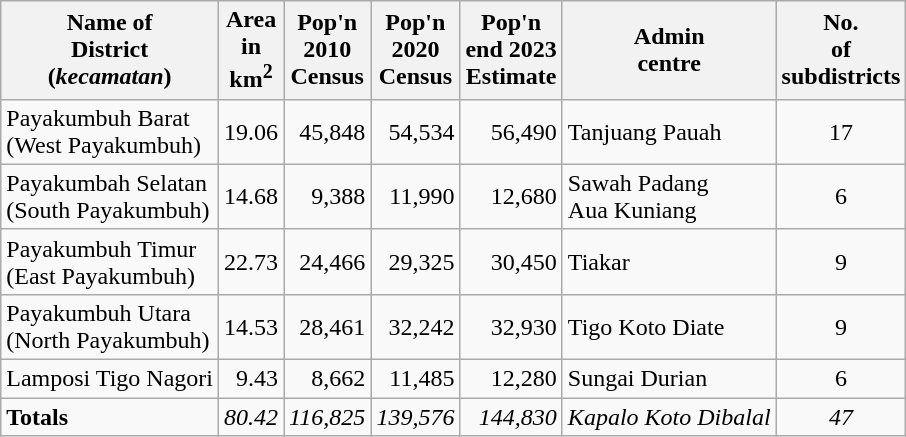<table class="wikitable">
<tr>
<th>Name of <br>District <br>(<em>kecamatan</em>)</th>
<th>Area <br>in <br>km<sup>2</sup></th>
<th>Pop'n <br> 2010 <br>Census</th>
<th>Pop'n <br> 2020 <br>Census</th>
<th>Pop'n <br> end 2023 <br>Estimate</th>
<th>Admin<br>centre</th>
<th>No.<br>of<br>subdistricts</th>
</tr>
<tr>
<td>Payakumbuh Barat <br> (West Payakumbuh)</td>
<td align="right">19.06</td>
<td align="right">45,848</td>
<td align="right">54,534</td>
<td align="right">56,490</td>
<td>Tanjuang Pauah</td>
<td align="center">17</td>
</tr>
<tr>
<td>Payakumbah Selatan <br> (South Payakumbuh)</td>
<td align="right">14.68</td>
<td align="right">9,388</td>
<td align="right">11,990</td>
<td align="right">12,680</td>
<td>Sawah Padang <br>Aua Kuniang</td>
<td align="center">6</td>
</tr>
<tr>
<td>Payakumbuh Timur <br> (East Payakumbuh)</td>
<td align="right">22.73</td>
<td align="right">24,466</td>
<td align="right">29,325</td>
<td align="right">30,450</td>
<td>Tiakar</td>
<td align="center">9</td>
</tr>
<tr>
<td>Payakumbuh Utara <br> (North Payakumbuh)</td>
<td align="right">14.53</td>
<td align="right">28,461</td>
<td align="right">32,242</td>
<td align="right">32,930</td>
<td>Tigo Koto Diate</td>
<td align="center">9</td>
</tr>
<tr>
<td>Lamposi Tigo Nagori</td>
<td align="right">9.43</td>
<td align="right">8,662</td>
<td align="right">11,485</td>
<td align="right">12,280</td>
<td>Sungai Durian</td>
<td align="center">6</td>
</tr>
<tr>
<td><strong>Totals</strong></td>
<td align="right"><em>80.42</em></td>
<td align="right"><em>116,825</em></td>
<td align="right"><em>139,576</em></td>
<td align="right"><em>144,830</em></td>
<td><em>Kapalo Koto Dibalal</em></td>
<td align="center"><em>47</em></td>
</tr>
</table>
